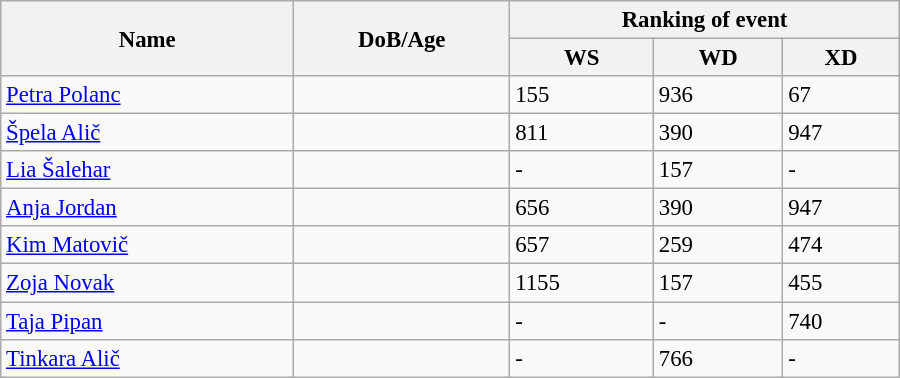<table class="wikitable" style="width:600px; font-size:95%;">
<tr>
<th rowspan="2" align="left">Name</th>
<th rowspan="2" align="left">DoB/Age</th>
<th colspan="3" align="center">Ranking of event</th>
</tr>
<tr>
<th align="center">WS</th>
<th>WD</th>
<th align="center">XD</th>
</tr>
<tr>
<td><a href='#'>Petra Polanc</a></td>
<td></td>
<td>155</td>
<td>936</td>
<td>67</td>
</tr>
<tr>
<td><a href='#'>Špela Alič</a></td>
<td></td>
<td>811</td>
<td>390</td>
<td>947</td>
</tr>
<tr>
<td><a href='#'>Lia Šalehar</a></td>
<td></td>
<td>-</td>
<td>157</td>
<td>-</td>
</tr>
<tr>
<td><a href='#'>Anja Jordan</a></td>
<td></td>
<td>656</td>
<td>390</td>
<td>947</td>
</tr>
<tr>
<td><a href='#'>Kim Matovič</a></td>
<td></td>
<td>657</td>
<td>259</td>
<td>474</td>
</tr>
<tr>
<td><a href='#'>Zoja Novak</a></td>
<td></td>
<td>1155</td>
<td>157</td>
<td>455</td>
</tr>
<tr>
<td><a href='#'>Taja Pipan</a></td>
<td></td>
<td>-</td>
<td>-</td>
<td>740</td>
</tr>
<tr>
<td><a href='#'>Tinkara Alič</a></td>
<td></td>
<td>-</td>
<td>766</td>
<td>-</td>
</tr>
</table>
